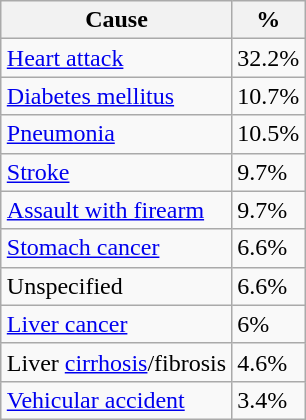<table class="wikitable" style="margin: 1em auto 1em auto">
<tr>
<th><strong>Cause</strong></th>
<th><strong>%</strong></th>
</tr>
<tr>
<td><a href='#'>Heart attack</a></td>
<td>32.2%</td>
</tr>
<tr>
<td><a href='#'>Diabetes mellitus</a></td>
<td>10.7%</td>
</tr>
<tr>
<td><a href='#'>Pneumonia</a></td>
<td>10.5%</td>
</tr>
<tr>
<td><a href='#'>Stroke</a></td>
<td>9.7%</td>
</tr>
<tr>
<td><a href='#'>Assault with firearm</a></td>
<td>9.7%</td>
</tr>
<tr>
<td><a href='#'>Stomach cancer</a></td>
<td>6.6%</td>
</tr>
<tr>
<td>Unspecified</td>
<td>6.6%</td>
</tr>
<tr>
<td><a href='#'>Liver cancer</a></td>
<td>6%</td>
</tr>
<tr>
<td>Liver <a href='#'>cirrhosis</a>/fibrosis</td>
<td>4.6%</td>
</tr>
<tr>
<td><a href='#'>Vehicular accident</a></td>
<td>3.4%</td>
</tr>
</table>
